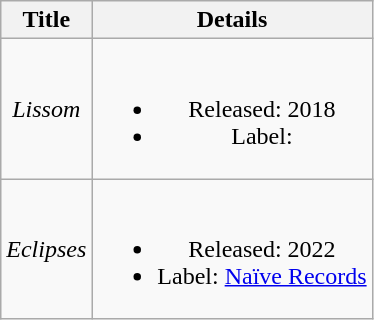<table class="wikitable plainrowheaders" style="text-align:center;">
<tr>
<th rowspan="1" scope="col">Title</th>
<th rowspan="1" scope="col">Details</th>
</tr>
<tr>
<td scope = "row"><em>Lissom</em></td>
<td><br><ul><li>Released: 2018</li><li>Label: </li></ul></td>
</tr>
<tr>
<td scope = "row"><em>Eclipses</em></td>
<td><br><ul><li>Released: 2022</li><li>Label: <a href='#'>Naïve Records</a></li></ul></td>
</tr>
</table>
